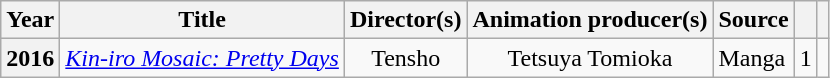<table class="wikitable sortable plainrowheaders">
<tr>
<th scope="col" class="unsortable" width=10>Year</th>
<th scope="col">Title</th>
<th scope="col">Director(s)</th>
<th scope="col">Animation producer(s)</th>
<th scope="col">Source</th>
<th scope="col"></th>
<th scope="col" class="unsortable"></th>
</tr>
<tr>
<th scope="row">2016</th>
<td><em><a href='#'>Kin-iro Mosaic: Pretty Days</a></em></td>
<td style=text-align:center>Tensho</td>
<td style=text-align:center>Tetsuya Tomioka</td>
<td>Manga</td>
<td>1</td>
<td></td>
</tr>
</table>
